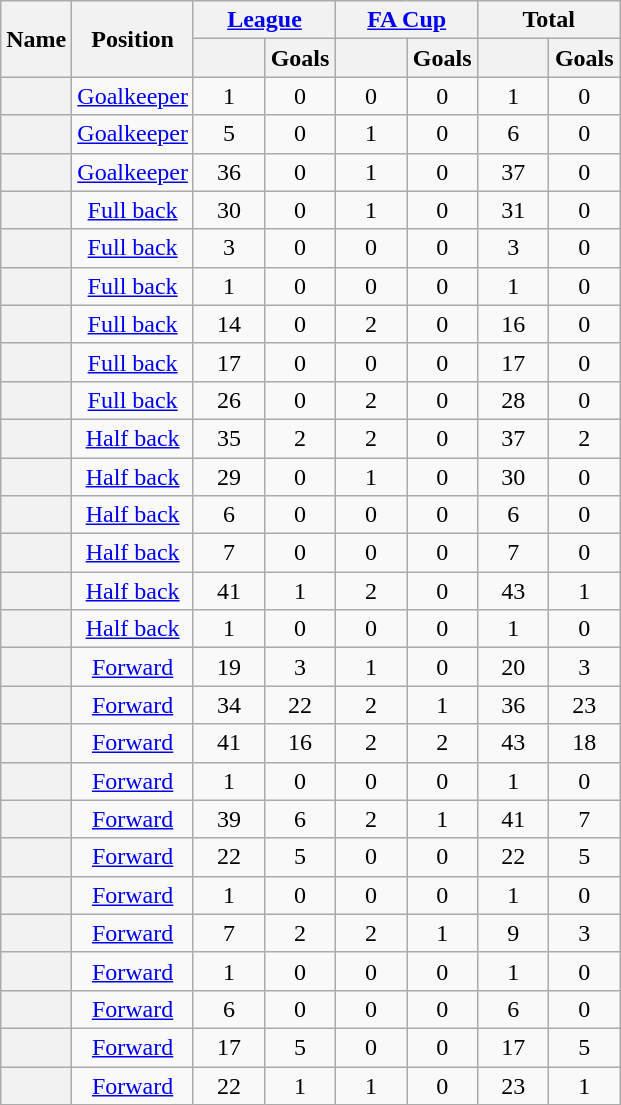<table class="wikitable sortable plainrowheaders" style=text-align:center>
<tr class="unsortable">
<th scope=col rowspan=2>Name</th>
<th scope=col rowspan=2>Position</th>
<th scope=col colspan=2><a href='#'>League</a></th>
<th scope=col colspan=2><a href='#'>FA Cup</a></th>
<th scope=col colspan=2>Total</th>
</tr>
<tr>
<th width=40 scope=col></th>
<th width=40 scope=col>Goals</th>
<th width=40 scope=col></th>
<th width=40 scope=col>Goals</th>
<th width=40 scope=col></th>
<th width=40 scope=col>Goals</th>
</tr>
<tr>
<th scope="row"></th>
<td data-sort-value="1"><a href='#'>Goalkeeper</a></td>
<td>1</td>
<td>0</td>
<td>0</td>
<td>0</td>
<td>1</td>
<td>0</td>
</tr>
<tr>
<th scope="row"></th>
<td data-sort-value="1"><a href='#'>Goalkeeper</a></td>
<td>5</td>
<td>0</td>
<td>1</td>
<td>0</td>
<td>6</td>
<td>0</td>
</tr>
<tr>
<th scope="row"></th>
<td data-sort-value="1"><a href='#'>Goalkeeper</a></td>
<td>36</td>
<td>0</td>
<td>1</td>
<td>0</td>
<td>37</td>
<td>0</td>
</tr>
<tr>
<th scope="row"></th>
<td data-sort-value="2"><a href='#'>Full back</a></td>
<td>30</td>
<td>0</td>
<td>1</td>
<td>0</td>
<td>31</td>
<td>0</td>
</tr>
<tr>
<th scope="row"></th>
<td data-sort-value="2"><a href='#'>Full back</a></td>
<td>3</td>
<td>0</td>
<td>0</td>
<td>0</td>
<td>3</td>
<td>0</td>
</tr>
<tr>
<th scope="row"></th>
<td data-sort-value="2"><a href='#'>Full back</a></td>
<td>1</td>
<td>0</td>
<td>0</td>
<td>0</td>
<td>1</td>
<td>0</td>
</tr>
<tr>
<th scope="row"></th>
<td data-sort-value="2"><a href='#'>Full back</a></td>
<td>14</td>
<td>0</td>
<td>2</td>
<td>0</td>
<td>16</td>
<td>0</td>
</tr>
<tr>
<th scope="row"></th>
<td data-sort-value="2"><a href='#'>Full back</a></td>
<td>17</td>
<td>0</td>
<td>0</td>
<td>0</td>
<td>17</td>
<td>0</td>
</tr>
<tr>
<th scope="row"></th>
<td data-sort-value="2"><a href='#'>Full back</a></td>
<td>26</td>
<td>0</td>
<td>2</td>
<td>0</td>
<td>28</td>
<td>0</td>
</tr>
<tr>
<th scope="row"></th>
<td data-sort-value="3"><a href='#'>Half back</a></td>
<td>35</td>
<td>2</td>
<td>2</td>
<td>0</td>
<td>37</td>
<td>2</td>
</tr>
<tr>
<th scope="row"></th>
<td data-sort-value="3"><a href='#'>Half back</a></td>
<td>29</td>
<td>0</td>
<td>1</td>
<td>0</td>
<td>30</td>
<td>0</td>
</tr>
<tr>
<th scope="row"> </th>
<td data-sort-value="3"><a href='#'>Half back</a></td>
<td>6</td>
<td>0</td>
<td>0</td>
<td>0</td>
<td>6</td>
<td>0</td>
</tr>
<tr>
<th scope="row"></th>
<td data-sort-value="3"><a href='#'>Half back</a></td>
<td>7</td>
<td>0</td>
<td>0</td>
<td>0</td>
<td>7</td>
<td>0</td>
</tr>
<tr>
<th scope="row"></th>
<td data-sort-value="3"><a href='#'>Half back</a></td>
<td>41</td>
<td>1</td>
<td>2</td>
<td>0</td>
<td>43</td>
<td>1</td>
</tr>
<tr>
<th scope="row"></th>
<td data-sort-value="3"><a href='#'>Half back</a></td>
<td>1</td>
<td>0</td>
<td>0</td>
<td>0</td>
<td>1</td>
<td>0</td>
</tr>
<tr>
<th scope="row"></th>
<td data-sort-value="4"><a href='#'>Forward</a></td>
<td>19</td>
<td>3</td>
<td>1</td>
<td>0</td>
<td>20</td>
<td>3</td>
</tr>
<tr>
<th scope="row"></th>
<td data-sort-value="4"><a href='#'>Forward</a></td>
<td>34</td>
<td>22</td>
<td>2</td>
<td>1</td>
<td>36</td>
<td>23</td>
</tr>
<tr>
<th scope="row"></th>
<td data-sort-value="4"><a href='#'>Forward</a></td>
<td>41</td>
<td>16</td>
<td>2</td>
<td>2</td>
<td>43</td>
<td>18</td>
</tr>
<tr>
<th scope="row"></th>
<td data-sort-value="4"><a href='#'>Forward</a></td>
<td>1</td>
<td>0</td>
<td>0</td>
<td>0</td>
<td>1</td>
<td>0</td>
</tr>
<tr>
<th scope="row"></th>
<td data-sort-value="4"><a href='#'>Forward</a></td>
<td>39</td>
<td>6</td>
<td>2</td>
<td>1</td>
<td>41</td>
<td>7</td>
</tr>
<tr>
<th scope="row"></th>
<td data-sort-value="4"><a href='#'>Forward</a></td>
<td>22</td>
<td>5</td>
<td>0</td>
<td>0</td>
<td>22</td>
<td>5</td>
</tr>
<tr>
<th scope="row"></th>
<td data-sort-value="4"><a href='#'>Forward</a></td>
<td>1</td>
<td>0</td>
<td>0</td>
<td>0</td>
<td>1</td>
<td>0</td>
</tr>
<tr>
<th scope="row"></th>
<td data-sort-value="4"><a href='#'>Forward</a></td>
<td>7</td>
<td>2</td>
<td>2</td>
<td>1</td>
<td>9</td>
<td>3</td>
</tr>
<tr>
<th scope="row"></th>
<td data-sort-value="4"><a href='#'>Forward</a></td>
<td>1</td>
<td>0</td>
<td>0</td>
<td>0</td>
<td>1</td>
<td>0</td>
</tr>
<tr>
<th scope="row"></th>
<td data-sort-value="4"><a href='#'>Forward</a></td>
<td>6</td>
<td>0</td>
<td>0</td>
<td>0</td>
<td>6</td>
<td>0</td>
</tr>
<tr>
<th scope="row"></th>
<td data-sort-value="4"><a href='#'>Forward</a></td>
<td>17</td>
<td>5</td>
<td>0</td>
<td>0</td>
<td>17</td>
<td>5</td>
</tr>
<tr>
<th scope="row"> </th>
<td data-sort-value="4"><a href='#'>Forward</a></td>
<td>22</td>
<td>1</td>
<td>1</td>
<td>0</td>
<td>23</td>
<td>1</td>
</tr>
</table>
